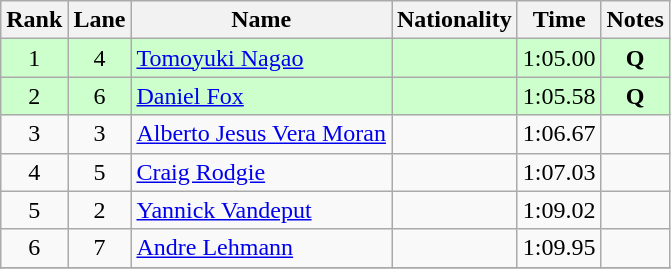<table class="wikitable">
<tr>
<th>Rank</th>
<th>Lane</th>
<th>Name</th>
<th>Nationality</th>
<th>Time</th>
<th>Notes</th>
</tr>
<tr bgcolor=ccffcc>
<td align=center>1</td>
<td align=center>4</td>
<td><a href='#'>Tomoyuki Nagao</a></td>
<td></td>
<td align=center>1:05.00</td>
<td align=center><strong>Q</strong></td>
</tr>
<tr bgcolor=ccffcc>
<td align=center>2</td>
<td align=center>6</td>
<td><a href='#'>Daniel Fox</a></td>
<td></td>
<td align=center>1:05.58</td>
<td align=center><strong>Q</strong></td>
</tr>
<tr>
<td align=center>3</td>
<td align=center>3</td>
<td><a href='#'>Alberto Jesus Vera Moran</a></td>
<td></td>
<td align=center>1:06.67</td>
<td align=center></td>
</tr>
<tr>
<td align=center>4</td>
<td align=center>5</td>
<td><a href='#'>Craig Rodgie</a></td>
<td></td>
<td align=center>1:07.03</td>
<td align=center></td>
</tr>
<tr>
<td align=center>5</td>
<td align=center>2</td>
<td><a href='#'>Yannick Vandeput</a></td>
<td></td>
<td align=center>1:09.02</td>
<td align=center></td>
</tr>
<tr>
<td align=center>6</td>
<td align=center>7</td>
<td><a href='#'>Andre Lehmann</a></td>
<td></td>
<td align=center>1:09.95</td>
<td align=center></td>
</tr>
<tr>
</tr>
</table>
